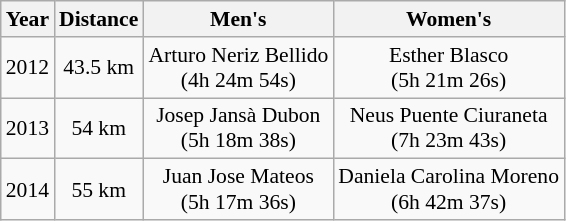<table class=wikitable style="font-size:90%">
<tr>
<th>Year</th>
<th>Distance</th>
<th>Men's</th>
<th>Women's</th>
</tr>
<tr>
<td>2012</td>
<td align="center">43.5 km</td>
<td align="center">Arturo Neriz Bellido <br>(4h 24m 54s)</td>
<td align="center">Esther Blasco <br>(5h 21m 26s)</td>
</tr>
<tr>
<td>2013</td>
<td align="center">54 km</td>
<td align="center">Josep Jansà Dubon <br>(5h 18m 38s)</td>
<td align="center">Neus Puente Ciuraneta<br>(7h 23m 43s)</td>
</tr>
<tr>
<td>2014</td>
<td align="center">55 km</td>
<td align="center">Juan Jose Mateos<br>(5h 17m 36s)</td>
<td align="center">Daniela Carolina Moreno<br>(6h 42m 37s)</td>
</tr>
</table>
